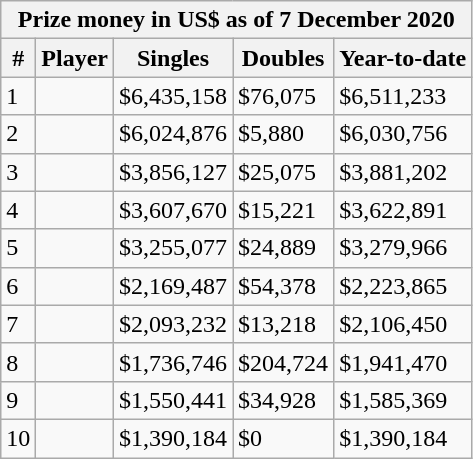<table class="wikitable sortable">
<tr>
<th colspan="6">Prize money in US$ as of 7 December 2020</th>
</tr>
<tr>
<th>#</th>
<th>Player</th>
<th>Singles</th>
<th>Doubles</th>
<th>Year-to-date</th>
</tr>
<tr>
<td>1</td>
<td align="left"></td>
<td>$6,435,158</td>
<td>$76,075</td>
<td>$6,511,233</td>
</tr>
<tr>
<td>2</td>
<td align="left"></td>
<td>$6,024,876</td>
<td>$5,880</td>
<td>$6,030,756</td>
</tr>
<tr>
<td>3</td>
<td align="left"></td>
<td>$3,856,127</td>
<td>$25,075</td>
<td>$3,881,202</td>
</tr>
<tr>
<td>4</td>
<td align="left"></td>
<td>$3,607,670</td>
<td>$15,221</td>
<td>$3,622,891</td>
</tr>
<tr>
<td>5</td>
<td align="left"></td>
<td>$3,255,077</td>
<td>$24,889</td>
<td>$3,279,966</td>
</tr>
<tr>
<td>6</td>
<td align="left"></td>
<td>$2,169,487</td>
<td>$54,378</td>
<td>$2,223,865</td>
</tr>
<tr>
<td>7</td>
<td align="left"></td>
<td>$2,093,232</td>
<td>$13,218</td>
<td>$2,106,450</td>
</tr>
<tr>
<td>8</td>
<td align="left"></td>
<td>$1,736,746</td>
<td>$204,724</td>
<td>$1,941,470</td>
</tr>
<tr>
<td>9</td>
<td align="left"></td>
<td>$1,550,441</td>
<td>$34,928</td>
<td>$1,585,369</td>
</tr>
<tr>
<td>10</td>
<td align="left"></td>
<td>$1,390,184</td>
<td>$0</td>
<td>$1,390,184</td>
</tr>
</table>
